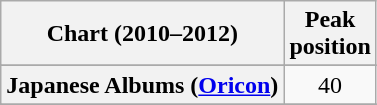<table class="wikitable sortable plainrowheaders" style="text-align:center">
<tr>
<th scope="col">Chart (2010–2012)</th>
<th scope="col">Peak<br>position</th>
</tr>
<tr>
</tr>
<tr>
</tr>
<tr>
</tr>
<tr>
</tr>
<tr>
</tr>
<tr>
</tr>
<tr>
</tr>
<tr>
</tr>
<tr>
</tr>
<tr>
</tr>
<tr>
<th scope="row">Japanese Albums (<a href='#'>Oricon</a>)</th>
<td>40</td>
</tr>
<tr>
</tr>
<tr>
</tr>
<tr>
</tr>
<tr>
</tr>
<tr>
</tr>
<tr>
</tr>
<tr>
</tr>
<tr>
</tr>
</table>
